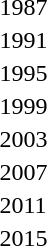<table>
<tr>
<td rowspan=2>1987<br></td>
<td rowspan=2></td>
<td rowspan=2></td>
<td></td>
</tr>
<tr>
<td></td>
</tr>
<tr>
<td rowspan=2>1991<br></td>
<td rowspan=2></td>
<td rowspan=2></td>
<td></td>
</tr>
<tr>
<td></td>
</tr>
<tr>
<td>1995</td>
<td></td>
<td></td>
<td><br></td>
</tr>
<tr>
<td>1999</td>
<td></td>
<td></td>
<td><br></td>
</tr>
<tr>
<td>2003</td>
<td></td>
<td></td>
<td><br></td>
</tr>
<tr>
<td rowspan=1>2007</td>
<td></td>
<td></td>
<td><br></td>
</tr>
<tr>
<td rowspan=2>2011<br></td>
<td rowspan=2></td>
<td rowspan=2></td>
<td></td>
</tr>
<tr>
<td></td>
</tr>
<tr>
<td rowspan=2>2015<br></td>
<td rowspan=2></td>
<td rowspan=2></td>
<td></td>
</tr>
<tr>
<td></td>
</tr>
</table>
